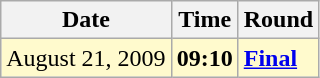<table class="wikitable">
<tr>
<th>Date</th>
<th>Time</th>
<th>Round</th>
</tr>
<tr style=background:lemonchiffon>
<td>August 21, 2009</td>
<td><strong>09:10</strong></td>
<td><strong><a href='#'>Final</a></strong></td>
</tr>
</table>
